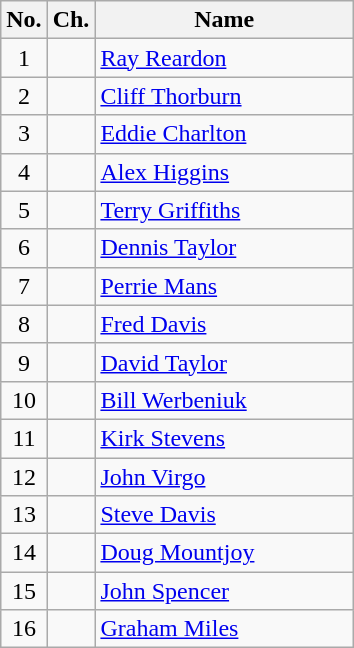<table class="wikitable" style="text-align: center;">
<tr>
<th>No.</th>
<th>Ch.</th>
<th width=165>Name</th>
</tr>
<tr>
<td>1</td>
<td></td>
<td style="text-align:left;"> <a href='#'>Ray Reardon</a></td>
</tr>
<tr>
<td>2</td>
<td></td>
<td style="text-align:left;"> <a href='#'>Cliff Thorburn</a></td>
</tr>
<tr>
<td>3</td>
<td></td>
<td style="text-align:left;"> <a href='#'>Eddie Charlton</a></td>
</tr>
<tr>
<td>4</td>
<td></td>
<td style="text-align:left;"> <a href='#'>Alex Higgins</a></td>
</tr>
<tr>
<td>5</td>
<td></td>
<td style="text-align:left;"> <a href='#'>Terry Griffiths</a></td>
</tr>
<tr>
<td>6</td>
<td></td>
<td style="text-align:left;"> <a href='#'>Dennis Taylor</a></td>
</tr>
<tr>
<td>7</td>
<td></td>
<td style="text-align:left;"> <a href='#'>Perrie Mans</a></td>
</tr>
<tr>
<td>8</td>
<td></td>
<td style="text-align:left;"> <a href='#'>Fred Davis</a></td>
</tr>
<tr>
<td>9</td>
<td></td>
<td style="text-align:left;"> <a href='#'>David Taylor</a></td>
</tr>
<tr>
<td>10</td>
<td></td>
<td style="text-align:left;"> <a href='#'>Bill Werbeniuk</a></td>
</tr>
<tr>
<td>11</td>
<td></td>
<td style="text-align:left;"> <a href='#'>Kirk Stevens</a></td>
</tr>
<tr>
<td>12</td>
<td></td>
<td style="text-align:left;"> <a href='#'>John Virgo</a></td>
</tr>
<tr>
<td>13</td>
<td></td>
<td style="text-align:left;"> <a href='#'>Steve Davis</a></td>
</tr>
<tr>
<td>14</td>
<td></td>
<td style="text-align:left;"> <a href='#'>Doug Mountjoy</a></td>
</tr>
<tr>
<td>15</td>
<td></td>
<td style="text-align:left;"> <a href='#'>John Spencer</a></td>
</tr>
<tr>
<td>16</td>
<td></td>
<td style="text-align:left;"> <a href='#'>Graham Miles</a></td>
</tr>
</table>
